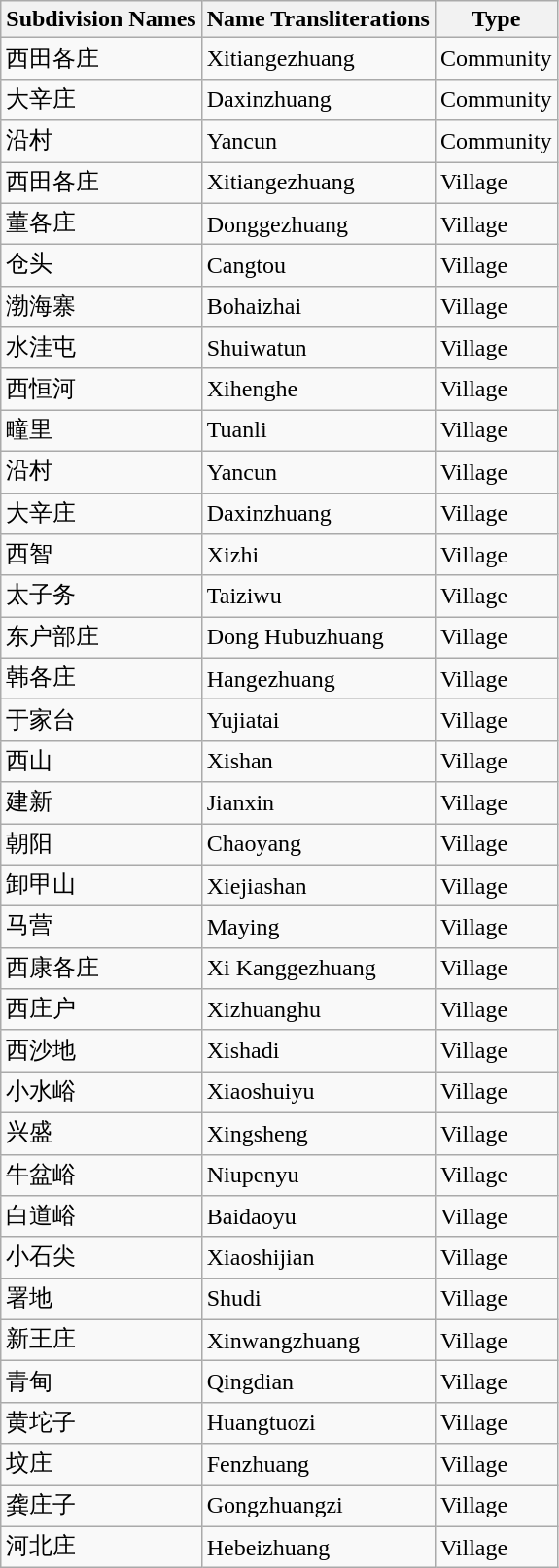<table class="wikitable sortable">
<tr>
<th>Subdivision Names</th>
<th>Name Transliterations</th>
<th>Type</th>
</tr>
<tr>
<td>西田各庄</td>
<td>Xitiangezhuang</td>
<td>Community</td>
</tr>
<tr>
<td>大辛庄</td>
<td>Daxinzhuang</td>
<td>Community</td>
</tr>
<tr>
<td>沿村</td>
<td>Yancun</td>
<td>Community</td>
</tr>
<tr>
<td>西田各庄</td>
<td>Xitiangezhuang</td>
<td>Village</td>
</tr>
<tr>
<td>董各庄</td>
<td>Donggezhuang</td>
<td>Village</td>
</tr>
<tr>
<td>仓头</td>
<td>Cangtou</td>
<td>Village</td>
</tr>
<tr>
<td>渤海寨</td>
<td>Bohaizhai</td>
<td>Village</td>
</tr>
<tr>
<td>水洼屯</td>
<td>Shuiwatun</td>
<td>Village</td>
</tr>
<tr>
<td>西恒河</td>
<td>Xihenghe</td>
<td>Village</td>
</tr>
<tr>
<td>疃里</td>
<td>Tuanli</td>
<td>Village</td>
</tr>
<tr>
<td>沿村</td>
<td>Yancun</td>
<td>Village</td>
</tr>
<tr>
<td>大辛庄</td>
<td>Daxinzhuang</td>
<td>Village</td>
</tr>
<tr>
<td>西智</td>
<td>Xizhi</td>
<td>Village</td>
</tr>
<tr>
<td>太子务</td>
<td>Taiziwu</td>
<td>Village</td>
</tr>
<tr>
<td>东户部庄</td>
<td>Dong Hubuzhuang</td>
<td>Village</td>
</tr>
<tr>
<td>韩各庄</td>
<td>Hangezhuang</td>
<td>Village</td>
</tr>
<tr>
<td>于家台</td>
<td>Yujiatai</td>
<td>Village</td>
</tr>
<tr>
<td>西山</td>
<td>Xishan</td>
<td>Village</td>
</tr>
<tr>
<td>建新</td>
<td>Jianxin</td>
<td>Village</td>
</tr>
<tr>
<td>朝阳</td>
<td>Chaoyang</td>
<td>Village</td>
</tr>
<tr>
<td>卸甲山</td>
<td>Xiejiashan</td>
<td>Village</td>
</tr>
<tr>
<td>马营</td>
<td>Maying</td>
<td>Village</td>
</tr>
<tr>
<td>西康各庄</td>
<td>Xi Kanggezhuang</td>
<td>Village</td>
</tr>
<tr>
<td>西庄户</td>
<td>Xizhuanghu</td>
<td>Village</td>
</tr>
<tr>
<td>西沙地</td>
<td>Xishadi</td>
<td>Village</td>
</tr>
<tr>
<td>小水峪</td>
<td>Xiaoshuiyu</td>
<td>Village</td>
</tr>
<tr>
<td>兴盛</td>
<td>Xingsheng</td>
<td>Village</td>
</tr>
<tr>
<td>牛盆峪</td>
<td>Niupenyu</td>
<td>Village</td>
</tr>
<tr>
<td>白道峪</td>
<td>Baidaoyu</td>
<td>Village</td>
</tr>
<tr>
<td>小石尖</td>
<td>Xiaoshijian</td>
<td>Village</td>
</tr>
<tr>
<td>署地</td>
<td>Shudi</td>
<td>Village</td>
</tr>
<tr>
<td>新王庄</td>
<td>Xinwangzhuang</td>
<td>Village</td>
</tr>
<tr>
<td>青甸</td>
<td>Qingdian</td>
<td>Village</td>
</tr>
<tr>
<td>黄坨子</td>
<td>Huangtuozi</td>
<td>Village</td>
</tr>
<tr>
<td>坟庄</td>
<td>Fenzhuang</td>
<td>Village</td>
</tr>
<tr>
<td>龚庄子</td>
<td>Gongzhuangzi</td>
<td>Village</td>
</tr>
<tr>
<td>河北庄</td>
<td>Hebeizhuang</td>
<td>Village</td>
</tr>
</table>
